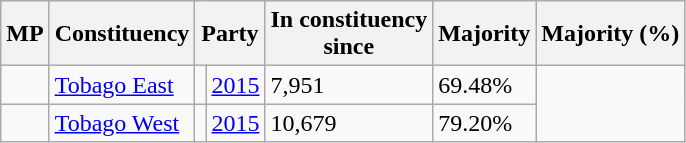<table class="wikitable sortable">
<tr>
<th>MP</th>
<th>Constituency</th>
<th colspan="2">Party</th>
<th>In constituency<br>since</th>
<th>Majority</th>
<th>Majority (%)</th>
</tr>
<tr>
<td></td>
<td><a href='#'>Tobago East</a></td>
<td></td>
<td><a href='#'>2015</a></td>
<td>7,951</td>
<td>69.48%</td>
</tr>
<tr>
<td></td>
<td><a href='#'>Tobago West</a></td>
<td></td>
<td><a href='#'>2015</a></td>
<td>10,679</td>
<td>79.20%</td>
</tr>
</table>
